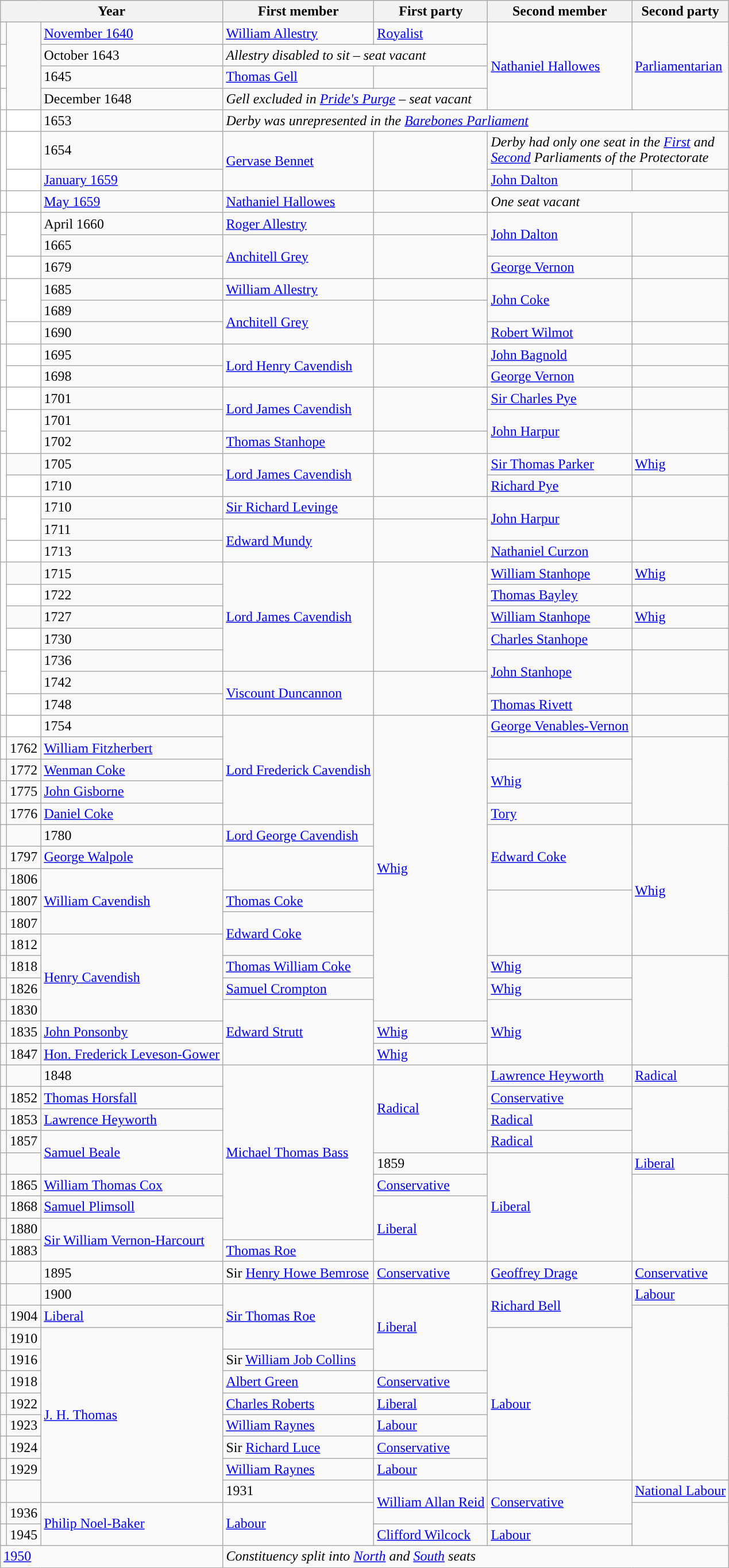<table class="wikitable">
<tr>
<th colspan="3">Year</th>
<th>First member</th>
<th>First party</th>
<th>Second member</th>
<th>Second party</th>
</tr>
<tr>
<td style="color:inherit;background-color: "></td>
<td rowspan="4" style="color:inherit;background-color: "></td>
<td><a href='#'>November 1640</a></td>
<td><a href='#'>William Allestry</a></td>
<td><a href='#'>Royalist</a></td>
<td rowspan="4"><a href='#'>Nathaniel Hallowes</a></td>
<td rowspan="4"><a href='#'>Parliamentarian</a></td>
</tr>
<tr>
<td style="color:inherit;background-color: white"></td>
<td>October 1643</td>
<td colspan="2"><em>Allestry disabled to sit – seat vacant</em></td>
</tr>
<tr>
<td style="color:inherit;background-color: white"></td>
<td>1645</td>
<td><a href='#'>Thomas Gell</a></td>
<td></td>
</tr>
<tr>
<td style="color:inherit;background-color: white"></td>
<td>December 1648</td>
<td colspan="2"><em>Gell excluded in <a href='#'>Pride's Purge</a> – seat vacant</em></td>
</tr>
<tr>
<td style="color:inherit;background-color: white"></td>
<td style="color:inherit;background-color: white"></td>
<td>1653</td>
<td colspan="4"><em>Derby was unrepresented in the <a href='#'>Barebones Parliament</a></em></td>
</tr>
<tr>
<td rowspan="2" style="color:inherit;background-color: white"></td>
<td style="color:inherit;background-color: white"></td>
<td>1654</td>
<td rowspan="2"><a href='#'>Gervase Bennet</a></td>
<td rowspan="2"></td>
<td colspan="2"><em>Derby had only one seat in the <a href='#'>First</a> and <br> <a href='#'>Second</a> Parliaments of the Protectorate</em></td>
</tr>
<tr>
<td style="color:inherit;background-color: white"></td>
<td><a href='#'>January 1659</a></td>
<td><a href='#'>John Dalton</a></td>
<td></td>
</tr>
<tr>
<td style="color:inherit;background-color: white"></td>
<td style="color:inherit;background-color: white"></td>
<td><a href='#'>May 1659</a></td>
<td><a href='#'>Nathaniel Hallowes</a></td>
<td></td>
<td colspan="2"><em>One seat vacant</em></td>
</tr>
<tr>
<td style="color:inherit;background-color: white"></td>
<td style="color:inherit;background-color: white" rowspan="2"></td>
<td>April 1660</td>
<td><a href='#'>Roger Allestry</a></td>
<td></td>
<td rowspan="2"><a href='#'>John Dalton</a></td>
<td rowspan="2"></td>
</tr>
<tr>
<td style="color:inherit;background-color: white" rowspan="2"></td>
<td>1665</td>
<td rowspan="2"><a href='#'>Anchitell Grey</a></td>
<td rowspan="2"></td>
</tr>
<tr>
<td style="color:inherit;background-color: white"></td>
<td>1679</td>
<td><a href='#'>George Vernon</a></td>
<td></td>
</tr>
<tr>
<td style="color:inherit;background-color: white"></td>
<td style="color:inherit;background-color: white" rowspan="2"></td>
<td>1685</td>
<td><a href='#'>William Allestry</a></td>
<td></td>
<td rowspan="2"><a href='#'>John Coke</a></td>
<td rowspan="2"></td>
</tr>
<tr>
<td style="color:inherit;background-color: white" rowspan="2"></td>
<td>1689</td>
<td rowspan="2"><a href='#'>Anchitell Grey</a></td>
<td rowspan="2"></td>
</tr>
<tr>
<td style="color:inherit;background-color: white"></td>
<td>1690</td>
<td><a href='#'>Robert Wilmot</a></td>
<td></td>
</tr>
<tr>
<td style="color:inherit;background-color: white" rowspan="2"></td>
<td style="color:inherit;background-color: white"></td>
<td>1695</td>
<td rowspan="2"><a href='#'>Lord Henry Cavendish</a></td>
<td rowspan="2"></td>
<td><a href='#'>John Bagnold</a></td>
<td></td>
</tr>
<tr>
<td style="color:inherit;background-color: white"></td>
<td>1698</td>
<td><a href='#'>George Vernon</a></td>
<td></td>
</tr>
<tr>
<td style="color:inherit;background-color: white" rowspan="2"></td>
<td style="color:inherit;background-color: white"></td>
<td>1701</td>
<td rowspan="2"><a href='#'>Lord James Cavendish</a></td>
<td rowspan="2"></td>
<td><a href='#'>Sir Charles Pye</a></td>
<td></td>
</tr>
<tr>
<td style="color:inherit;background-color: white" rowspan="2"></td>
<td>1701</td>
<td rowspan="2"><a href='#'>John Harpur</a></td>
<td rowspan="2"></td>
</tr>
<tr>
<td style="color:inherit;background-color: white"></td>
<td>1702</td>
<td><a href='#'>Thomas Stanhope</a></td>
<td></td>
</tr>
<tr>
<td style="color:inherit;background-color: white" rowspan="2"></td>
<td style="color:inherit;background-color: "></td>
<td>1705</td>
<td rowspan="2"><a href='#'>Lord James Cavendish</a></td>
<td rowspan="2"></td>
<td><a href='#'>Sir Thomas Parker</a></td>
<td><a href='#'>Whig</a></td>
</tr>
<tr>
<td style="color:inherit;background-color: white"></td>
<td>1710</td>
<td><a href='#'>Richard Pye</a></td>
<td></td>
</tr>
<tr>
<td style="color:inherit;background-color: white"></td>
<td style="color:inherit;background-color: white" rowspan="2"></td>
<td>1710</td>
<td><a href='#'>Sir Richard Levinge</a></td>
<td></td>
<td rowspan="2"><a href='#'>John Harpur</a></td>
<td rowspan="2"></td>
</tr>
<tr>
<td style="color:inherit;background-color: white" rowspan="2"></td>
<td>1711</td>
<td rowspan="2"><a href='#'>Edward Mundy</a></td>
<td rowspan="2"></td>
</tr>
<tr>
<td style="color:inherit;background-color: white"></td>
<td>1713</td>
<td><a href='#'>Nathaniel Curzon</a></td>
<td></td>
</tr>
<tr>
<td style="color:inherit;background-color: white" rowspan="5"></td>
<td style="color:inherit;background-color: "></td>
<td>1715</td>
<td rowspan="5"><a href='#'>Lord James Cavendish</a></td>
<td rowspan="5"></td>
<td><a href='#'>William Stanhope</a></td>
<td><a href='#'>Whig</a></td>
</tr>
<tr>
<td style="color:inherit;background-color: white"></td>
<td>1722</td>
<td><a href='#'>Thomas Bayley</a></td>
<td></td>
</tr>
<tr>
<td style="color:inherit;background-color: "></td>
<td>1727</td>
<td><a href='#'>William Stanhope</a></td>
<td><a href='#'>Whig</a></td>
</tr>
<tr>
<td style="color:inherit;background-color: white"></td>
<td>1730</td>
<td><a href='#'>Charles Stanhope</a></td>
<td></td>
</tr>
<tr>
<td style="color:inherit;background-color: white" rowspan="2"></td>
<td>1736</td>
<td rowspan="2"><a href='#'>John Stanhope</a></td>
<td rowspan="2"></td>
</tr>
<tr>
<td style="color:inherit;background-color: white" rowspan="2"></td>
<td>1742</td>
<td rowspan="2"><a href='#'>Viscount Duncannon</a></td>
<td rowspan="2"></td>
</tr>
<tr>
<td style="color:inherit;background-color: white"></td>
<td>1748</td>
<td><a href='#'>Thomas Rivett</a></td>
<td></td>
</tr>
<tr>
<td style="color:inherit;background-color: "></td>
<td style="color:inherit;background-color: white"></td>
<td>1754</td>
<td rowspan="5"><a href='#'>Lord Frederick Cavendish</a></td>
<td rowspan="14"><a href='#'>Whig</a></td>
<td><a href='#'>George Venables-Vernon</a></td>
<td></td>
</tr>
<tr>
<td style="color:inherit;background-color: white"></td>
<td>1762</td>
<td><a href='#'>William Fitzherbert</a></td>
<td></td>
</tr>
<tr>
<td style="color:inherit;background-color: "></td>
<td>1772</td>
<td><a href='#'>Wenman Coke</a></td>
<td rowspan="2"><a href='#'>Whig</a></td>
</tr>
<tr>
<td style="color:inherit;background-color: "></td>
<td>1775</td>
<td><a href='#'>John Gisborne</a></td>
</tr>
<tr>
<td style="color:inherit;background-color: "></td>
<td>1776</td>
<td><a href='#'>Daniel Coke</a></td>
<td><a href='#'>Tory</a></td>
</tr>
<tr>
<td style="color:inherit;background-color: "></td>
<td style="color:inherit;background-color: "></td>
<td>1780</td>
<td><a href='#'>Lord George Cavendish</a></td>
<td rowspan="3"><a href='#'>Edward Coke</a></td>
<td rowspan="6"><a href='#'>Whig</a></td>
</tr>
<tr>
<td style="color:inherit;background-color: "></td>
<td>1797</td>
<td><a href='#'>George Walpole</a></td>
</tr>
<tr>
<td style="color:inherit;background-color: "></td>
<td>1806</td>
<td rowspan="3"><a href='#'>William Cavendish</a></td>
</tr>
<tr>
<td style="color:inherit;background-color: "></td>
<td>1807</td>
<td><a href='#'>Thomas Coke</a></td>
</tr>
<tr>
<td style="color:inherit;background-color: "></td>
<td>1807</td>
<td rowspan="2"><a href='#'>Edward Coke</a></td>
</tr>
<tr>
<td style="color:inherit;background-color: "></td>
<td>1812</td>
<td rowspan="4"><a href='#'>Henry Cavendish</a></td>
</tr>
<tr>
<td style="color:inherit;background-color: "></td>
<td>1818</td>
<td><a href='#'>Thomas William Coke</a></td>
<td><a href='#'>Whig</a></td>
</tr>
<tr>
<td style="color:inherit;background-color: "></td>
<td>1826</td>
<td><a href='#'>Samuel Crompton</a></td>
<td><a href='#'>Whig</a></td>
</tr>
<tr>
<td style="color:inherit;background-color: "></td>
<td>1830</td>
<td rowspan="3"><a href='#'>Edward Strutt</a></td>
<td rowspan="3"><a href='#'>Whig</a></td>
</tr>
<tr>
<td style="color:inherit;background-color: "></td>
<td>1835</td>
<td><a href='#'>John Ponsonby</a></td>
<td><a href='#'>Whig</a></td>
</tr>
<tr>
<td style="color:inherit;background-color: "></td>
<td>1847</td>
<td><a href='#'>Hon. Frederick Leveson-Gower</a></td>
<td><a href='#'>Whig</a></td>
</tr>
<tr>
<td style="color:inherit;background-color: "></td>
<td style="color:inherit;background-color: "></td>
<td>1848</td>
<td rowspan="8"><a href='#'>Michael Thomas Bass</a></td>
<td rowspan="4"><a href='#'>Radical</a></td>
<td><a href='#'>Lawrence Heyworth</a></td>
<td><a href='#'>Radical</a></td>
</tr>
<tr>
<td style="color:inherit;background-color: "></td>
<td>1852</td>
<td><a href='#'>Thomas Horsfall</a></td>
<td><a href='#'>Conservative</a></td>
</tr>
<tr>
<td style="color:inherit;background-color: "></td>
<td>1853</td>
<td><a href='#'>Lawrence Heyworth</a></td>
<td><a href='#'>Radical</a></td>
</tr>
<tr>
<td style="color:inherit;background-color: "></td>
<td>1857</td>
<td rowspan="2"><a href='#'>Samuel Beale</a></td>
<td rowspan="1"><a href='#'>Radical</a></td>
</tr>
<tr>
<td style="color:inherit;background-color: "></td>
<td style="color:inherit;background-color: "></td>
<td>1859</td>
<td rowspan="5"><a href='#'>Liberal</a></td>
<td><a href='#'>Liberal</a></td>
</tr>
<tr>
<td style="color:inherit;background-color: "></td>
<td>1865</td>
<td><a href='#'>William Thomas Cox</a></td>
<td><a href='#'>Conservative</a></td>
</tr>
<tr>
<td style="color:inherit;background-color: "></td>
<td>1868</td>
<td><a href='#'>Samuel Plimsoll</a></td>
<td rowspan="3"><a href='#'>Liberal</a></td>
</tr>
<tr>
<td style="color:inherit;background-color: "></td>
<td>1880</td>
<td rowspan="2"><a href='#'>Sir William Vernon-Harcourt</a></td>
</tr>
<tr>
<td style="color:inherit;background-color: "></td>
<td>1883</td>
<td><a href='#'>Thomas Roe</a></td>
</tr>
<tr>
<td style="color:inherit;background-color: "></td>
<td style="color:inherit;background-color: "></td>
<td>1895</td>
<td>Sir <a href='#'>Henry Howe Bemrose</a></td>
<td><a href='#'>Conservative</a></td>
<td><a href='#'>Geoffrey Drage</a></td>
<td><a href='#'>Conservative</a></td>
</tr>
<tr>
<td style="color:inherit;background-color: "></td>
<td style="color:inherit;background-color: "></td>
<td>1900</td>
<td rowspan="3"><a href='#'>Sir Thomas Roe</a></td>
<td rowspan="4"><a href='#'>Liberal</a></td>
<td rowspan="2"><a href='#'>Richard Bell</a></td>
<td><a href='#'>Labour</a></td>
</tr>
<tr>
<td style="color:inherit;background-color: "></td>
<td>1904</td>
<td><a href='#'>Liberal</a></td>
</tr>
<tr>
<td style="color:inherit;background-color: "></td>
<td>1910</td>
<td rowspan="8"><a href='#'>J. H. Thomas</a></td>
<td rowspan="7"><a href='#'>Labour</a></td>
</tr>
<tr>
<td style="color:inherit;background-color: "></td>
<td>1916</td>
<td>Sir <a href='#'>William Job Collins</a></td>
</tr>
<tr>
<td style="color:inherit;background-color: "></td>
<td>1918</td>
<td><a href='#'>Albert Green</a></td>
<td><a href='#'>Conservative</a></td>
</tr>
<tr>
<td style="color:inherit;background-color: "></td>
<td>1922</td>
<td><a href='#'>Charles Roberts</a></td>
<td><a href='#'>Liberal</a></td>
</tr>
<tr>
<td style="color:inherit;background-color: "></td>
<td>1923</td>
<td><a href='#'>William Raynes</a></td>
<td><a href='#'>Labour</a></td>
</tr>
<tr>
<td style="color:inherit;background-color: "></td>
<td>1924</td>
<td>Sir <a href='#'>Richard Luce</a></td>
<td><a href='#'>Conservative</a></td>
</tr>
<tr>
<td style="color:inherit;background-color: "></td>
<td>1929</td>
<td><a href='#'>William Raynes</a></td>
<td><a href='#'>Labour</a></td>
</tr>
<tr>
<td style="color:inherit;background-color: "></td>
<td style="color:inherit;background-color: "></td>
<td>1931</td>
<td rowspan="2"><a href='#'>William Allan Reid</a></td>
<td rowspan="2"><a href='#'>Conservative</a></td>
<td><a href='#'>National Labour</a></td>
</tr>
<tr>
<td style="color:inherit;background-color: "></td>
<td>1936</td>
<td rowspan="2"><a href='#'>Philip Noel-Baker</a></td>
<td rowspan="2"><a href='#'>Labour</a></td>
</tr>
<tr>
<td style="color:inherit;background-color: "></td>
<td>1945</td>
<td><a href='#'>Clifford Wilcock</a></td>
<td><a href='#'>Labour</a></td>
</tr>
<tr>
<td colspan="3"><a href='#'>1950</a></td>
<td colspan="4"><em>Constituency split into <a href='#'>North</a> and <a href='#'>South</a> seats</em></td>
</tr>
</table>
